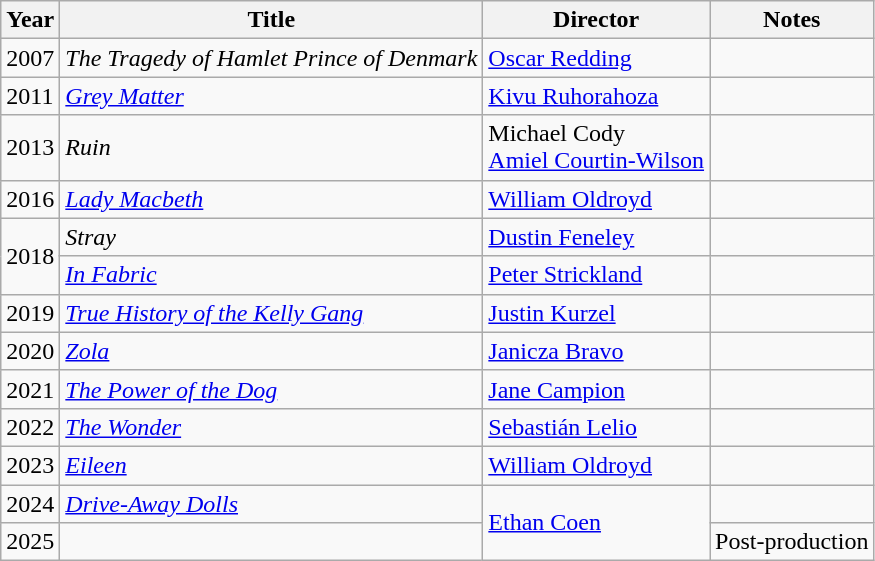<table class="wikitable">
<tr>
<th>Year</th>
<th>Title</th>
<th>Director</th>
<th>Notes</th>
</tr>
<tr>
<td>2007</td>
<td><em>The Tragedy of Hamlet Prince of Denmark</em></td>
<td><a href='#'>Oscar Redding</a></td>
<td></td>
</tr>
<tr>
<td>2011</td>
<td><em><a href='#'>Grey Matter</a></em></td>
<td><a href='#'>Kivu Ruhorahoza</a></td>
<td></td>
</tr>
<tr>
<td>2013</td>
<td><em>Ruin</em></td>
<td>Michael Cody<br><a href='#'>Amiel Courtin-Wilson</a></td>
<td></td>
</tr>
<tr>
<td>2016</td>
<td><em><a href='#'>Lady Macbeth</a></em></td>
<td><a href='#'>William Oldroyd</a></td>
<td></td>
</tr>
<tr>
<td rowspan=2>2018</td>
<td><em>Stray</em></td>
<td><a href='#'>Dustin Feneley</a></td>
<td></td>
</tr>
<tr>
<td><em><a href='#'>In Fabric</a></em></td>
<td><a href='#'>Peter Strickland</a></td>
<td></td>
</tr>
<tr>
<td>2019</td>
<td><em><a href='#'>True History of the Kelly Gang</a></em></td>
<td><a href='#'>Justin Kurzel</a></td>
<td></td>
</tr>
<tr>
<td>2020</td>
<td><em><a href='#'>Zola</a></em></td>
<td><a href='#'>Janicza Bravo</a></td>
<td></td>
</tr>
<tr>
<td>2021</td>
<td><em><a href='#'>The Power of the Dog</a></em></td>
<td><a href='#'>Jane Campion</a></td>
<td></td>
</tr>
<tr>
<td>2022</td>
<td><em><a href='#'>The Wonder</a></em></td>
<td><a href='#'>Sebastián Lelio</a></td>
<td></td>
</tr>
<tr>
<td>2023</td>
<td><em><a href='#'>Eileen</a></em></td>
<td><a href='#'>William Oldroyd</a></td>
<td></td>
</tr>
<tr>
<td>2024</td>
<td><em><a href='#'>Drive-Away Dolls</a></em></td>
<td rowspan=2><a href='#'>Ethan Coen</a></td>
<td></td>
</tr>
<tr>
<td>2025</td>
<td></td>
<td>Post-production</td>
</tr>
</table>
